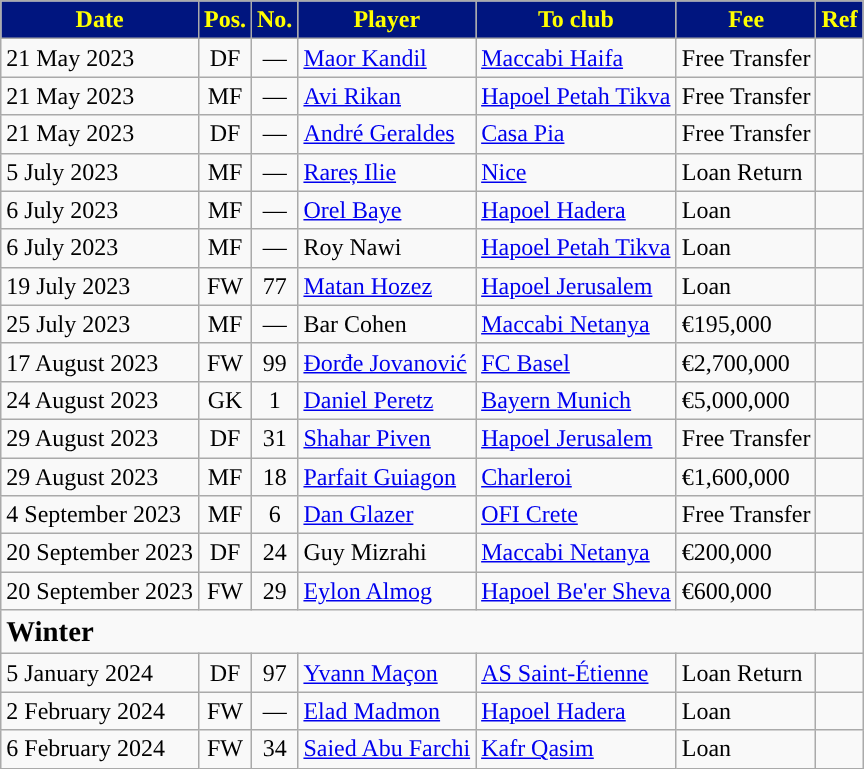<table class="wikitable plainrowheaders sortable">
<tr>
<th style="background:#00157F; color:#FFFF00; ">Date</th>
<th style="background:#00157F; color:#FFFF00; ">Pos.</th>
<th style="background:#00157F; color:#FFFF00; ">No.</th>
<th style="background:#00157F; color:#FFFF00; ">Player</th>
<th style="background:#00157F; color:#FFFF00; ">To club</th>
<th style="background:#00157F; color:#FFFF00; ">Fee</th>
<th style="background:#00157F; color:#FFFF00; ">Ref</th>
</tr>
<tr>
<td>21 May 2023</td>
<td style="text-align:center;">DF</td>
<td style="text-align:center;">—</td>
<td style="text-align:left;"> <a href='#'>Maor Kandil</a></td>
<td style="text-align:left;"> <a href='#'>Maccabi Haifa</a></td>
<td>Free Transfer</td>
<td></td>
</tr>
<tr>
<td>21 May 2023</td>
<td style="text-align:center;">MF</td>
<td style="text-align:center;">—</td>
<td style="text-align:left;"> <a href='#'>Avi Rikan</a></td>
<td style="text-align:left;"> <a href='#'>Hapoel Petah Tikva</a></td>
<td>Free Transfer</td>
<td></td>
</tr>
<tr>
<td>21 May 2023</td>
<td style="text-align:center;">DF</td>
<td style="text-align:center;">—</td>
<td style="text-align:left;"> <a href='#'>André Geraldes</a></td>
<td style="text-align:left;"> <a href='#'>Casa Pia</a></td>
<td>Free Transfer</td>
<td></td>
</tr>
<tr>
<td>5 July 2023</td>
<td style="text-align:center;">MF</td>
<td style="text-align:center;">—</td>
<td style="text-align:left;"> <a href='#'>Rareș Ilie</a></td>
<td style="text-align:left;"> <a href='#'>Nice</a></td>
<td>Loan Return</td>
<td></td>
</tr>
<tr>
<td>6 July 2023</td>
<td style="text-align:center;">MF</td>
<td style="text-align:center;">—</td>
<td style="text-align:left;"> <a href='#'>Orel Baye</a></td>
<td style="text-align:left;"> <a href='#'>Hapoel Hadera</a></td>
<td>Loan</td>
<td></td>
</tr>
<tr>
<td>6 July 2023</td>
<td style="text-align:center;">MF</td>
<td style="text-align:center;">—</td>
<td style="text-align:left;"> Roy Nawi</td>
<td style="text-align:left;"> <a href='#'>Hapoel Petah Tikva</a></td>
<td>Loan</td>
<td></td>
</tr>
<tr>
<td>19 July 2023</td>
<td style="text-align:center;">FW</td>
<td style="text-align:center;">77</td>
<td> <a href='#'>Matan Hozez</a></td>
<td> <a href='#'>Hapoel Jerusalem</a></td>
<td>Loan</td>
<td></td>
</tr>
<tr>
<td>25 July 2023</td>
<td style="text-align:center;">MF</td>
<td style="text-align:center;">—</td>
<td> Bar Cohen</td>
<td> <a href='#'>Maccabi Netanya</a></td>
<td>€195,000</td>
<td></td>
</tr>
<tr>
<td>17 August 2023</td>
<td style="text-align:center;">FW</td>
<td style="text-align:center;">99</td>
<td> <a href='#'>Đorđe Jovanović</a></td>
<td> <a href='#'>FC Basel</a></td>
<td>€2,700,000</td>
<td></td>
</tr>
<tr>
<td>24 August 2023</td>
<td style="text-align:center;">GK</td>
<td style="text-align:center;">1</td>
<td> <a href='#'>Daniel Peretz</a></td>
<td> <a href='#'>Bayern Munich</a></td>
<td>€5,000,000</td>
<td></td>
</tr>
<tr>
<td>29 August 2023</td>
<td style="text-align:center;">DF</td>
<td style="text-align:center;">31</td>
<td> <a href='#'>Shahar Piven</a></td>
<td> <a href='#'>Hapoel Jerusalem</a></td>
<td>Free Transfer</td>
<td></td>
</tr>
<tr>
<td>29 August 2023</td>
<td style="text-align:center;">MF</td>
<td style="text-align:center;">18</td>
<td> <a href='#'>Parfait Guiagon</a></td>
<td> <a href='#'>Charleroi</a></td>
<td>€1,600,000</td>
<td></td>
</tr>
<tr>
<td>4 September 2023</td>
<td style="text-align:center;">MF</td>
<td style="text-align:center;">6</td>
<td> <a href='#'>Dan Glazer</a></td>
<td> <a href='#'>OFI Crete</a></td>
<td>Free Transfer</td>
<td></td>
</tr>
<tr>
<td>20 September 2023</td>
<td style="text-align:center;">DF</td>
<td style="text-align:center;">24</td>
<td> Guy Mizrahi</td>
<td> <a href='#'>Maccabi Netanya</a></td>
<td>€200,000</td>
<td></td>
</tr>
<tr>
<td>20 September 2023</td>
<td style="text-align:center;">FW</td>
<td style="text-align:center;">29</td>
<td> <a href='#'>Eylon Almog</a></td>
<td> <a href='#'>Hapoel Be'er Sheva</a></td>
<td>€600,000</td>
<td></td>
</tr>
<tr>
<td colspan="7"><strong><big>Winter</big></strong></td>
</tr>
<tr>
<td>5 January 2024</td>
<td style="text-align:center;">DF</td>
<td style="text-align:center;">97</td>
<td> <a href='#'>Yvann Maçon</a></td>
<td> <a href='#'>AS Saint-Étienne</a></td>
<td>Loan Return</td>
<td></td>
</tr>
<tr>
<td>2 February 2024</td>
<td style="text-align:center;">FW</td>
<td style="text-align:center;">—</td>
<td> <a href='#'>Elad Madmon</a></td>
<td> <a href='#'>Hapoel Hadera</a></td>
<td>Loan</td>
<td></td>
</tr>
<tr>
<td>6 February 2024</td>
<td style="text-align:center;">FW</td>
<td style="text-align:center;">34</td>
<td> <a href='#'>Saied Abu Farchi</a></td>
<td> <a href='#'>Kafr Qasim</a></td>
<td>Loan</td>
<td></td>
</tr>
</table>
